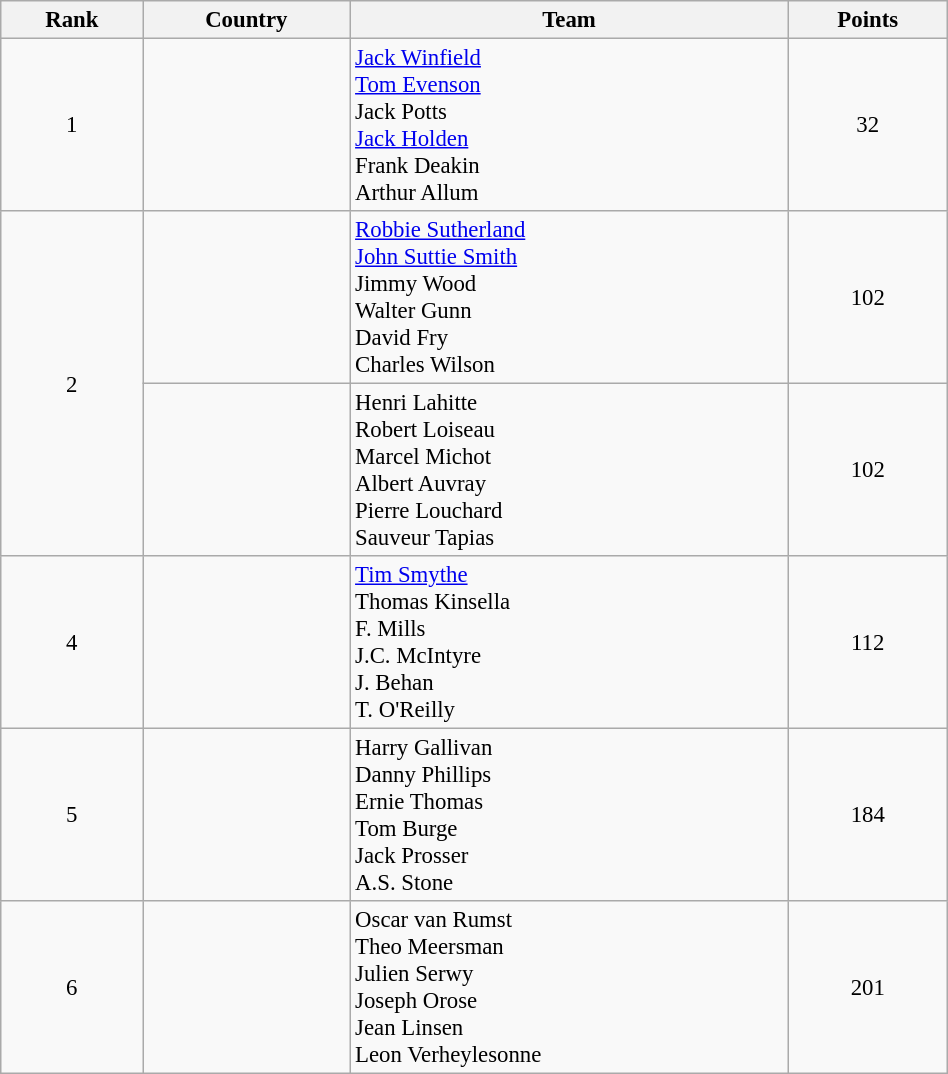<table class="wikitable sortable" style=" text-align:center; font-size:95%;" width="50%">
<tr>
<th>Rank</th>
<th>Country</th>
<th>Team</th>
<th>Points</th>
</tr>
<tr>
<td align=center>1</td>
<td align=left></td>
<td align=left><a href='#'>Jack Winfield</a><br><a href='#'>Tom Evenson</a><br>Jack Potts<br><a href='#'>Jack Holden</a><br>Frank Deakin<br>Arthur Allum</td>
<td>32</td>
</tr>
<tr>
<td rowspan=2 align=center>2</td>
<td align=left></td>
<td align=left><a href='#'>Robbie Sutherland</a><br><a href='#'>John Suttie Smith</a><br>Jimmy Wood<br>Walter Gunn<br>David Fry<br>Charles Wilson</td>
<td>102</td>
</tr>
<tr>
<td align=left></td>
<td align=left>Henri Lahitte<br>Robert Loiseau<br>Marcel Michot<br>Albert Auvray<br>Pierre Louchard<br>Sauveur Tapias</td>
<td>102</td>
</tr>
<tr>
<td align=center>4</td>
<td align=left></td>
<td align=left><a href='#'>Tim Smythe</a><br>Thomas Kinsella<br>F. Mills<br>J.C. McIntyre<br>J. Behan<br>T. O'Reilly</td>
<td>112</td>
</tr>
<tr>
<td align=center>5</td>
<td align=left></td>
<td align=left>Harry Gallivan<br>Danny Phillips<br>Ernie Thomas<br>Tom Burge<br>Jack Prosser<br>A.S. Stone</td>
<td>184</td>
</tr>
<tr>
<td align=center>6</td>
<td align=left></td>
<td align=left>Oscar van Rumst<br>Theo Meersman<br>Julien Serwy<br>Joseph Orose<br>Jean Linsen<br>Leon Verheylesonne</td>
<td>201</td>
</tr>
</table>
